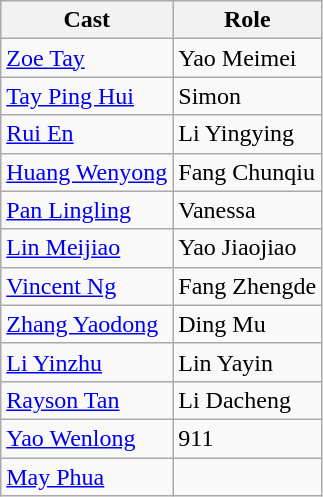<table class="wikitable">
<tr>
<th>Cast</th>
<th>Role</th>
</tr>
<tr>
<td><a href='#'>Zoe Tay</a></td>
<td>Yao Meimei</td>
</tr>
<tr>
<td><a href='#'>Tay Ping Hui</a></td>
<td>Simon</td>
</tr>
<tr>
<td><a href='#'>Rui En</a></td>
<td>Li Yingying</td>
</tr>
<tr>
<td><a href='#'>Huang Wenyong</a></td>
<td>Fang Chunqiu</td>
</tr>
<tr>
<td><a href='#'>Pan Lingling</a></td>
<td>Vanessa</td>
</tr>
<tr>
<td><a href='#'>Lin Meijiao</a></td>
<td>Yao Jiaojiao</td>
</tr>
<tr>
<td><a href='#'>Vincent Ng</a></td>
<td>Fang Zhengde</td>
</tr>
<tr>
<td><a href='#'>Zhang Yaodong</a></td>
<td>Ding Mu</td>
</tr>
<tr>
<td><a href='#'>Li Yinzhu</a></td>
<td>Lin Yayin</td>
</tr>
<tr>
<td><a href='#'>Rayson Tan</a></td>
<td>Li Dacheng</td>
</tr>
<tr>
<td><a href='#'>Yao Wenlong</a></td>
<td>911</td>
</tr>
<tr>
<td><a href='#'>May Phua</a></td>
<td></td>
</tr>
</table>
